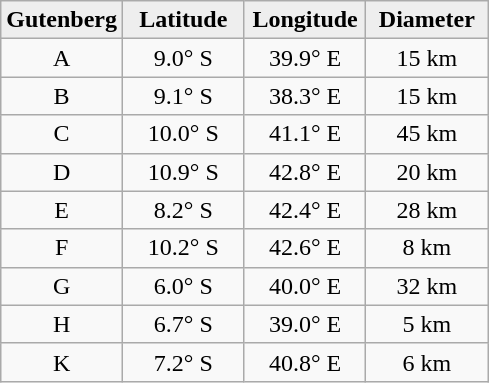<table class="wikitable">
<tr>
<th width="25%" style="background:#eeeeee;">Gutenberg</th>
<th width="25%" style="background:#eeeeee;">Latitude</th>
<th width="25%" style="background:#eeeeee;">Longitude</th>
<th width="25%" style="background:#eeeeee;">Diameter</th>
</tr>
<tr>
<td align="center">A</td>
<td align="center">9.0° S</td>
<td align="center">39.9° E</td>
<td align="center">15 km</td>
</tr>
<tr>
<td align="center">B</td>
<td align="center">9.1° S</td>
<td align="center">38.3° E</td>
<td align="center">15 km</td>
</tr>
<tr>
<td align="center">C</td>
<td align="center">10.0° S</td>
<td align="center">41.1° E</td>
<td align="center">45 km</td>
</tr>
<tr>
<td align="center">D</td>
<td align="center">10.9° S</td>
<td align="center">42.8° E</td>
<td align="center">20 km</td>
</tr>
<tr>
<td align="center">E</td>
<td align="center">8.2° S</td>
<td align="center">42.4° E</td>
<td align="center">28 km</td>
</tr>
<tr>
<td align="center">F</td>
<td align="center">10.2° S</td>
<td align="center">42.6° E</td>
<td align="center">8 km</td>
</tr>
<tr>
<td align="center">G</td>
<td align="center">6.0° S</td>
<td align="center">40.0° E</td>
<td align="center">32 km</td>
</tr>
<tr>
<td align="center">H</td>
<td align="center">6.7° S</td>
<td align="center">39.0° E</td>
<td align="center">5 km</td>
</tr>
<tr>
<td align="center">K</td>
<td align="center">7.2° S</td>
<td align="center">40.8° E</td>
<td align="center">6 km</td>
</tr>
</table>
